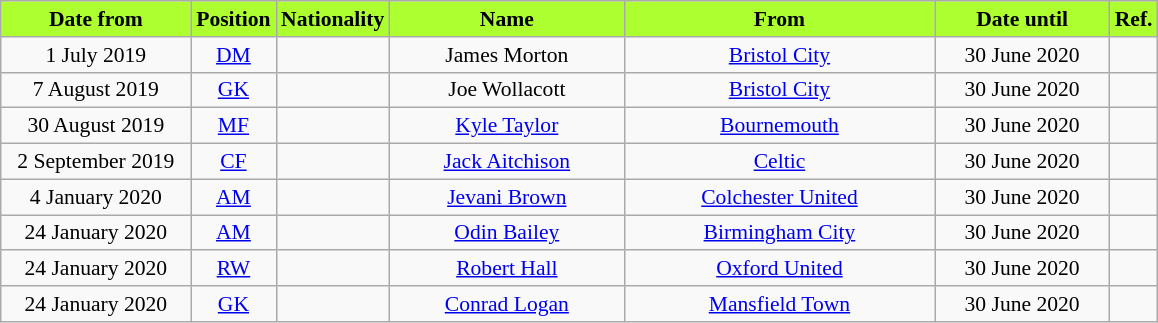<table class="wikitable"  style="text-align:center; font-size:90%; ">
<tr>
<th style="background:#ADFF2F; color:#000000; width:120px;">Date from</th>
<th style="background:#ADFF2F; color:#000000; width:50px;">Position</th>
<th style="background:#ADFF2F; color:#000000; width:50px;">Nationality</th>
<th style="background:#ADFF2F; color:#000000; width:150px;">Name</th>
<th style="background:#ADFF2F; color:#000000; width:200px;">From</th>
<th style="background:#ADFF2F; color:#000000; width:110px;">Date until</th>
<th style="background:#ADFF2F; color:#000000; width:25px;">Ref.</th>
</tr>
<tr>
<td>1 July 2019</td>
<td><a href='#'>DM</a></td>
<td></td>
<td>James Morton</td>
<td> <a href='#'>Bristol City</a></td>
<td>30 June 2020</td>
<td></td>
</tr>
<tr>
<td>7 August 2019</td>
<td><a href='#'>GK</a></td>
<td></td>
<td>Joe Wollacott</td>
<td> <a href='#'>Bristol City</a></td>
<td>30 June 2020</td>
<td></td>
</tr>
<tr>
<td>30 August 2019</td>
<td><a href='#'>MF</a></td>
<td></td>
<td><a href='#'>Kyle Taylor</a></td>
<td> <a href='#'>Bournemouth</a></td>
<td>30 June 2020</td>
<td></td>
</tr>
<tr>
<td>2 September 2019</td>
<td><a href='#'>CF</a></td>
<td></td>
<td><a href='#'>Jack Aitchison</a></td>
<td> <a href='#'>Celtic</a></td>
<td>30 June 2020</td>
<td></td>
</tr>
<tr>
<td>4 January 2020</td>
<td><a href='#'>AM</a></td>
<td></td>
<td><a href='#'>Jevani Brown</a></td>
<td> <a href='#'>Colchester United</a></td>
<td>30 June 2020</td>
<td></td>
</tr>
<tr>
<td>24 January 2020</td>
<td><a href='#'>AM</a></td>
<td></td>
<td><a href='#'>Odin Bailey</a></td>
<td> <a href='#'>Birmingham City</a></td>
<td>30 June 2020</td>
<td></td>
</tr>
<tr>
<td>24 January 2020</td>
<td><a href='#'>RW</a></td>
<td></td>
<td><a href='#'>Robert Hall</a></td>
<td> <a href='#'>Oxford United</a></td>
<td>30 June 2020</td>
<td></td>
</tr>
<tr>
<td>24 January 2020</td>
<td><a href='#'>GK</a></td>
<td></td>
<td><a href='#'>Conrad Logan</a></td>
<td> <a href='#'>Mansfield Town</a></td>
<td>30 June 2020</td>
<td></td>
</tr>
</table>
